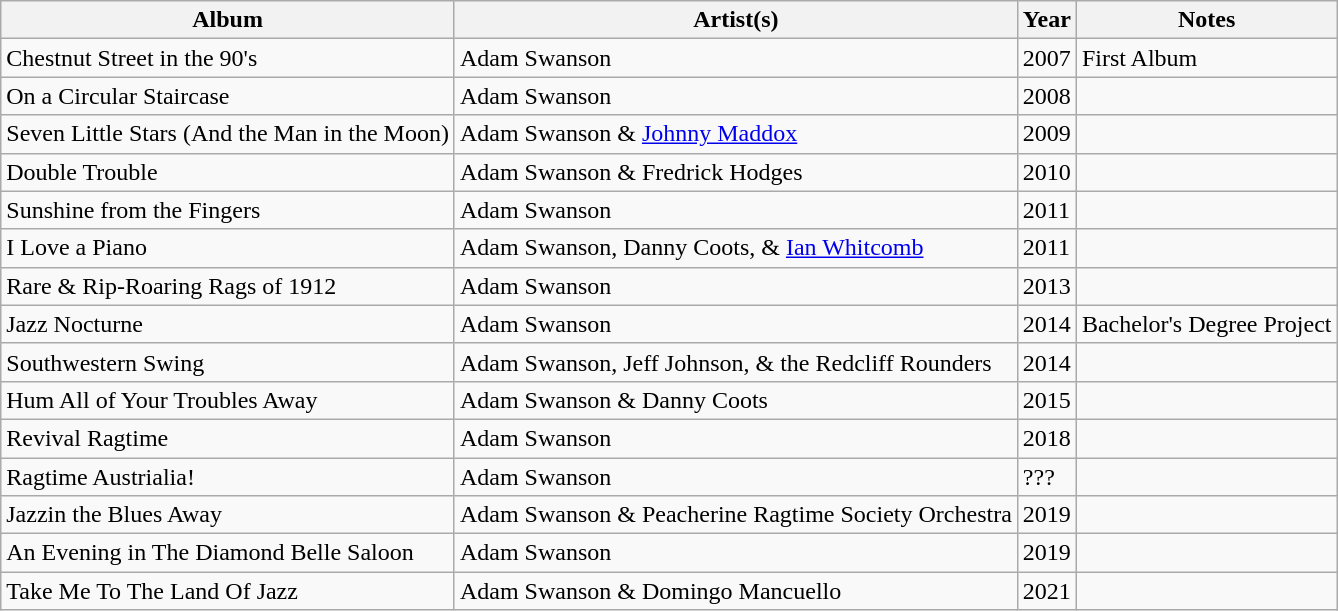<table class="wikitable">
<tr>
<th>Album</th>
<th>Artist(s)</th>
<th>Year</th>
<th>Notes</th>
</tr>
<tr>
<td>Chestnut Street in the 90's</td>
<td>Adam Swanson</td>
<td>2007</td>
<td>First Album</td>
</tr>
<tr>
<td>On a Circular Staircase</td>
<td>Adam Swanson</td>
<td>2008</td>
<td></td>
</tr>
<tr>
<td>Seven Little Stars (And the Man in the Moon)</td>
<td>Adam Swanson & <a href='#'>Johnny Maddox</a></td>
<td>2009</td>
<td></td>
</tr>
<tr>
<td>Double Trouble</td>
<td>Adam Swanson & Fredrick Hodges</td>
<td>2010</td>
<td></td>
</tr>
<tr>
<td>Sunshine from the Fingers</td>
<td>Adam Swanson</td>
<td>2011</td>
<td></td>
</tr>
<tr>
<td>I Love a Piano</td>
<td>Adam Swanson, Danny Coots, & <a href='#'>Ian Whitcomb</a></td>
<td>2011</td>
<td></td>
</tr>
<tr>
<td>Rare & Rip-Roaring Rags of 1912</td>
<td>Adam Swanson</td>
<td>2013</td>
<td></td>
</tr>
<tr>
<td>Jazz Nocturne</td>
<td>Adam Swanson</td>
<td>2014</td>
<td>Bachelor's Degree Project</td>
</tr>
<tr>
<td>Southwestern Swing</td>
<td>Adam Swanson, Jeff Johnson, & the Redcliff Rounders</td>
<td>2014</td>
<td></td>
</tr>
<tr>
<td>Hum All of Your Troubles Away</td>
<td>Adam Swanson & Danny Coots</td>
<td>2015</td>
<td></td>
</tr>
<tr>
<td>Revival Ragtime</td>
<td>Adam Swanson</td>
<td>2018</td>
<td></td>
</tr>
<tr>
<td>Ragtime Austrialia!</td>
<td>Adam Swanson</td>
<td>???</td>
<td></td>
</tr>
<tr>
<td>Jazzin the Blues Away</td>
<td>Adam Swanson & Peacherine Ragtime Society Orchestra</td>
<td>2019</td>
<td></td>
</tr>
<tr>
<td>An Evening in The Diamond Belle Saloon</td>
<td>Adam Swanson</td>
<td>2019</td>
<td></td>
</tr>
<tr>
<td>Take Me To The Land Of Jazz</td>
<td>Adam Swanson & Domingo Mancuello</td>
<td>2021</td>
<td></td>
</tr>
</table>
